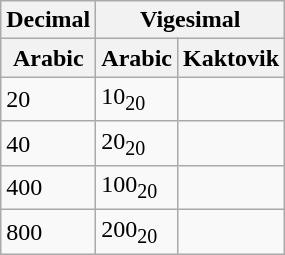<table class="wikitable">
<tr>
<th>Decimal</th>
<th colspan="2">Vigesimal</th>
</tr>
<tr>
<th>Arabic</th>
<th>Arabic</th>
<th>Kaktovik</th>
</tr>
<tr>
<td>20</td>
<td>10<sub>20</sub></td>
<td></td>
</tr>
<tr>
<td>40</td>
<td>20<sub>20</sub></td>
<td></td>
</tr>
<tr>
<td>400</td>
<td>100<sub>20</sub></td>
<td></td>
</tr>
<tr>
<td>800</td>
<td>200<sub>20</sub></td>
<td></td>
</tr>
</table>
